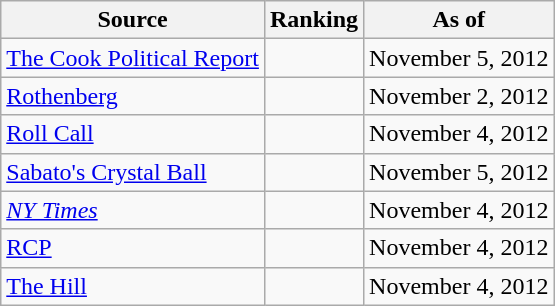<table class="wikitable" style="text-align:center">
<tr>
<th>Source</th>
<th>Ranking</th>
<th>As of</th>
</tr>
<tr>
<td align=left><a href='#'>The Cook Political Report</a></td>
<td></td>
<td>November 5, 2012</td>
</tr>
<tr>
<td align=left><a href='#'>Rothenberg</a></td>
<td></td>
<td>November 2, 2012</td>
</tr>
<tr>
<td align=left><a href='#'>Roll Call</a></td>
<td></td>
<td>November 4, 2012</td>
</tr>
<tr>
<td align=left><a href='#'>Sabato's Crystal Ball</a></td>
<td></td>
<td>November 5, 2012</td>
</tr>
<tr>
<td align=left><a href='#'><em>NY Times</em></a></td>
<td></td>
<td>November 4, 2012</td>
</tr>
<tr>
<td align="left"><a href='#'>RCP</a></td>
<td></td>
<td>November 4, 2012</td>
</tr>
<tr>
<td align=left><a href='#'>The Hill</a></td>
<td></td>
<td>November 4, 2012</td>
</tr>
</table>
